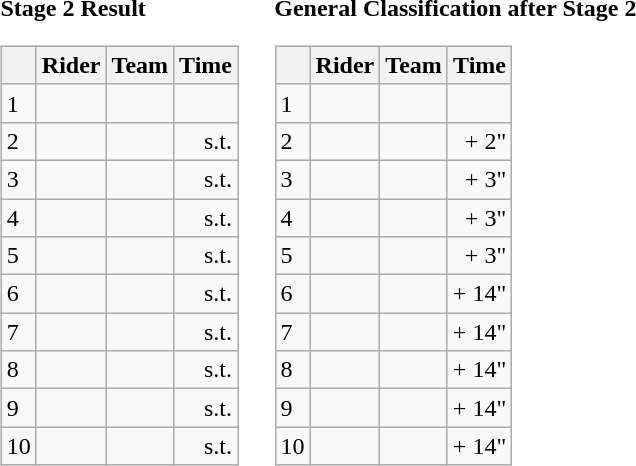<table>
<tr>
<td><strong>Stage 2 Result</strong><br><table class="wikitable">
<tr>
<th></th>
<th>Rider</th>
<th>Team</th>
<th>Time</th>
</tr>
<tr>
<td>1</td>
<td></td>
<td></td>
<td align="right"></td>
</tr>
<tr>
<td>2</td>
<td></td>
<td></td>
<td align="right">s.t.</td>
</tr>
<tr>
<td>3</td>
<td></td>
<td></td>
<td align="right">s.t.</td>
</tr>
<tr>
<td>4</td>
<td></td>
<td></td>
<td align="right">s.t.</td>
</tr>
<tr>
<td>5</td>
<td> </td>
<td></td>
<td align="right">s.t.</td>
</tr>
<tr>
<td>6</td>
<td></td>
<td></td>
<td align="right">s.t.</td>
</tr>
<tr>
<td>7</td>
<td></td>
<td></td>
<td align="right">s.t.</td>
</tr>
<tr>
<td>8</td>
<td></td>
<td></td>
<td align="right">s.t.</td>
</tr>
<tr>
<td>9</td>
<td></td>
<td></td>
<td align="right">s.t.</td>
</tr>
<tr>
<td>10</td>
<td></td>
<td></td>
<td align="right">s.t.</td>
</tr>
</table>
</td>
<td></td>
<td><strong>General Classification after Stage 2</strong><br><table class="wikitable">
<tr>
<th></th>
<th>Rider</th>
<th>Team</th>
<th>Time</th>
</tr>
<tr>
<td>1</td>
<td> </td>
<td></td>
<td align="right"></td>
</tr>
<tr>
<td>2</td>
<td> </td>
<td></td>
<td align="right">+ 2"</td>
</tr>
<tr>
<td>3</td>
<td></td>
<td></td>
<td align="right">+ 3"</td>
</tr>
<tr>
<td>4</td>
<td></td>
<td></td>
<td align="right">+ 3"</td>
</tr>
<tr>
<td>5</td>
<td></td>
<td></td>
<td align="right">+ 3"</td>
</tr>
<tr>
<td>6</td>
<td></td>
<td></td>
<td align="right">+ 14"</td>
</tr>
<tr>
<td>7</td>
<td></td>
<td></td>
<td align="right">+ 14"</td>
</tr>
<tr>
<td>8</td>
<td></td>
<td></td>
<td align="right">+ 14"</td>
</tr>
<tr>
<td>9</td>
<td></td>
<td></td>
<td align="right">+ 14"</td>
</tr>
<tr>
<td>10</td>
<td></td>
<td></td>
<td align="right">+ 14"</td>
</tr>
</table>
</td>
</tr>
</table>
